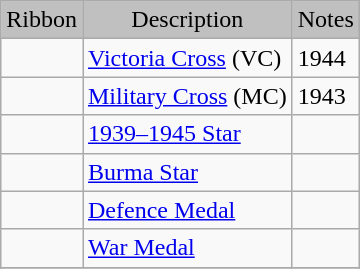<table class="wikitable">
<tr bgcolor="silver" align="center">
<td>Ribbon</td>
<td>Description</td>
<td>Notes</td>
</tr>
<tr>
<td></td>
<td><a href='#'>Victoria Cross</a> (VC)</td>
<td>1944 </td>
</tr>
<tr>
<td></td>
<td><a href='#'>Military Cross</a> (MC)</td>
<td>1943  </td>
</tr>
<tr>
<td></td>
<td><a href='#'>1939–1945 Star</a></td>
<td></td>
</tr>
<tr>
<td></td>
<td><a href='#'>Burma Star</a></td>
<td></td>
</tr>
<tr>
<td></td>
<td><a href='#'>Defence Medal</a></td>
<td></td>
</tr>
<tr>
<td></td>
<td><a href='#'>War Medal</a></td>
<td></td>
</tr>
<tr>
</tr>
</table>
